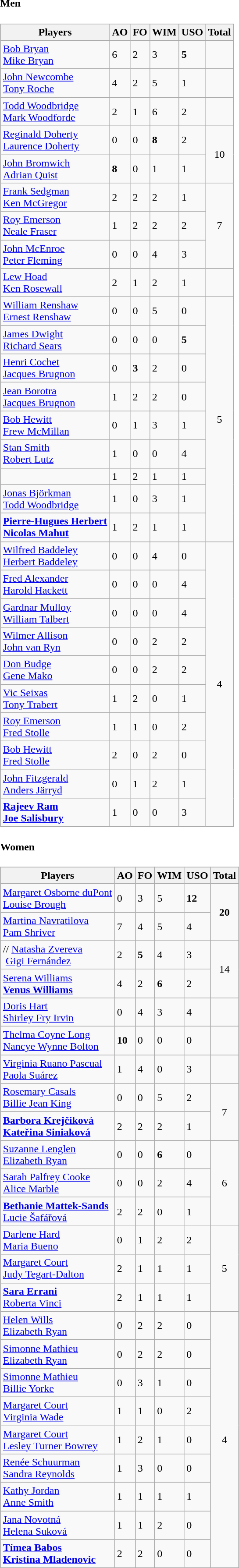<table>
<tr style="vertical-align:top">
<td><br><h4>Men</h4>
<table class="wikitable sortable mw-datatable sticky-table-row1 sort-under-center">
<tr>
<th scope="col">Players</th>
<th scope="col">AO</th>
<th scope="col">FO</th>
<th scope="col">WIM</th>
<th scope="col">USO</th>
<th scope="col">Total</th>
</tr>
<tr>
<td> <a href='#'>Bob Bryan</a> <br> <a href='#'>Mike Bryan</a></td>
<td>6</td>
<td>2</td>
<td>3</td>
<td><strong>5</strong></td>
<td></td>
</tr>
<tr>
<td> <a href='#'>John Newcombe</a> <br> <a href='#'>Tony Roche</a></td>
<td>4</td>
<td>2</td>
<td>5</td>
<td>1</td>
<td></td>
</tr>
<tr>
<td> <a href='#'>Todd Woodbridge</a>  <br> <a href='#'>Mark Woodforde</a></td>
<td>2</td>
<td>1</td>
<td>6</td>
<td>2</td>
<td></td>
</tr>
<tr>
<td> <a href='#'>Reginald Doherty</a> <br> <a href='#'>Laurence Doherty</a></td>
<td>0</td>
<td>0</td>
<td><strong>8</strong></td>
<td>2</td>
<td rowspan=2 style="text-align:center;">10</td>
</tr>
<tr>
<td> <a href='#'>John Bromwich</a>  <br> <a href='#'>Adrian Quist</a></td>
<td><strong>8</strong></td>
<td>0</td>
<td>1</td>
<td>1</td>
</tr>
<tr>
<td> <a href='#'>Frank Sedgman</a>  <br> <a href='#'>Ken McGregor</a></td>
<td>2</td>
<td>2</td>
<td>2</td>
<td>1</td>
<td rowspan=3 style="text-align:center;">7</td>
</tr>
<tr>
<td> <a href='#'>Roy Emerson</a>  <br> <a href='#'>Neale Fraser</a></td>
<td>1</td>
<td>2</td>
<td>2</td>
<td>2</td>
</tr>
<tr>
<td> <a href='#'>John McEnroe</a>  <br>  <a href='#'>Peter Fleming</a></td>
<td>0</td>
<td>0</td>
<td>4</td>
<td>3</td>
</tr>
<tr>
<td> <a href='#'>Lew Hoad</a> <br> <a href='#'>Ken Rosewall</a></td>
<td>2</td>
<td>1</td>
<td>2</td>
<td>1</td>
<td></td>
</tr>
<tr>
<td> <a href='#'>William Renshaw</a> <br> <a href='#'>Ernest Renshaw</a></td>
<td>0</td>
<td>0</td>
<td>5</td>
<td>0</td>
<td rowspan=9 style="text-align:center;">5</td>
</tr>
<tr>
<td> <a href='#'>James Dwight</a> <br> <a href='#'>Richard Sears</a></td>
<td>0</td>
<td>0</td>
<td>0</td>
<td><strong>5</strong></td>
</tr>
<tr>
<td> <a href='#'>Henri Cochet</a> <br> <a href='#'>Jacques Brugnon</a></td>
<td>0</td>
<td><strong>3</strong></td>
<td>2</td>
<td>0</td>
</tr>
<tr>
<td> <a href='#'>Jean Borotra</a> <br> <a href='#'>Jacques Brugnon</a></td>
<td>1</td>
<td>2</td>
<td>2</td>
<td>0</td>
</tr>
<tr>
<td> <a href='#'>Bob Hewitt</a> <br> <a href='#'>Frew McMillan</a></td>
<td>0</td>
<td>1</td>
<td>3</td>
<td>1</td>
</tr>
<tr>
<td> <a href='#'>Stan Smith</a>  <br> <a href='#'>Robert Lutz</a></td>
<td>1</td>
<td>0</td>
<td>0</td>
<td>4</td>
</tr>
<tr>
<td></td>
<td>1</td>
<td>2</td>
<td>1</td>
<td>1</td>
</tr>
<tr>
<td> <a href='#'>Jonas Björkman</a> <br> <a href='#'>Todd Woodbridge</a></td>
<td>1</td>
<td>0</td>
<td>3</td>
<td>1</td>
</tr>
<tr>
<td> <strong><a href='#'>Pierre-Hugues Herbert</a></strong>  <br> <strong><a href='#'>Nicolas Mahut</a></strong></td>
<td>1</td>
<td>2</td>
<td>1</td>
<td>1</td>
</tr>
<tr>
<td> <a href='#'>Wilfred Baddeley</a> <br> <a href='#'>Herbert Baddeley</a></td>
<td>0</td>
<td>0</td>
<td>4</td>
<td>0</td>
<td rowspan=10 style="text-align:center;">4</td>
</tr>
<tr>
<td> <a href='#'>Fred Alexander</a>  <br> <a href='#'>Harold Hackett</a></td>
<td>0</td>
<td>0</td>
<td>0</td>
<td>4</td>
</tr>
<tr>
<td> <a href='#'>Gardnar Mulloy</a>  <br> <a href='#'>William Talbert</a></td>
<td>0</td>
<td>0</td>
<td>0</td>
<td>4</td>
</tr>
<tr>
<td> <a href='#'>Wilmer Allison</a>  <br> <a href='#'>John van Ryn</a></td>
<td>0</td>
<td>0</td>
<td>2</td>
<td>2</td>
</tr>
<tr>
<td> <a href='#'>Don Budge</a>  <br> <a href='#'>Gene Mako</a></td>
<td>0</td>
<td>0</td>
<td>2</td>
<td>2</td>
</tr>
<tr>
<td> <a href='#'>Vic Seixas</a>  <br> <a href='#'>Tony Trabert</a></td>
<td>1</td>
<td>2</td>
<td>0</td>
<td>1</td>
</tr>
<tr>
<td> <a href='#'>Roy Emerson</a>  <br> <a href='#'>Fred Stolle</a></td>
<td>1</td>
<td>1</td>
<td>0</td>
<td>2</td>
</tr>
<tr>
<td> <a href='#'>Bob Hewitt</a> <br> <a href='#'>Fred Stolle</a></td>
<td>2</td>
<td>0</td>
<td>2</td>
<td>0</td>
</tr>
<tr>
<td> <a href='#'>John Fitzgerald</a>  <br> <a href='#'>Anders Järryd</a></td>
<td>0</td>
<td>1</td>
<td>2</td>
<td>1</td>
</tr>
<tr>
<td> <strong><a href='#'>Rajeev Ram</a></strong>  <br> <strong><a href='#'>Joe Salisbury</a></strong></td>
<td>1</td>
<td>0</td>
<td>0</td>
<td>3</td>
</tr>
</table>

<h4>Women</h4>
<table class="wikitable sortable mw-datatable sticky-table-row1 sort-under-center">
<tr>
<th scope="col">Players</th>
<th scope="col">AO</th>
<th scope="col">FO</th>
<th scope="col">WIM</th>
<th scope="col">USO</th>
<th scope="col">Total</th>
</tr>
<tr>
<td> <a href='#'>Margaret Osborne duPont</a> <br> <a href='#'>Louise Brough</a></td>
<td>0</td>
<td>3</td>
<td>5</td>
<td><strong>12</strong></td>
<td rowspan=2 style="text-align:center;"><strong>20</strong></td>
</tr>
<tr>
<td> <a href='#'>Martina Navratilova</a> <br> <a href='#'>Pam Shriver</a></td>
<td>7</td>
<td>4</td>
<td>5</td>
<td>4</td>
</tr>
<tr>
<td>// <a href='#'>Natasha Zvereva</a> <br> <a href='#'>Gigi Fernández</a></td>
<td>2</td>
<td><strong>5</strong></td>
<td>4</td>
<td>3</td>
<td rowspan=2 style="text-align:center;">14</td>
</tr>
<tr>
<td> <a href='#'>Serena Williams</a> <br> <strong><a href='#'>Venus Williams</a></strong></td>
<td>4</td>
<td>2</td>
<td><strong>6</strong></td>
<td>2</td>
</tr>
<tr>
<td> <a href='#'>Doris Hart</a> <br> <a href='#'>Shirley Fry Irvin</a></td>
<td>0</td>
<td>4</td>
<td>3</td>
<td>4</td>
<td></td>
</tr>
<tr>
<td> <a href='#'>Thelma Coyne Long</a> <br> <a href='#'>Nancye Wynne Bolton</a></td>
<td><strong>10</strong></td>
<td>0</td>
<td>0</td>
<td>0</td>
<td></td>
</tr>
<tr>
<td> <a href='#'>Virginia Ruano Pascual</a> <br> <a href='#'>Paola Suárez</a></td>
<td>1</td>
<td>4</td>
<td>0</td>
<td>3</td>
<td></td>
</tr>
<tr>
<td> <a href='#'>Rosemary Casals</a> <br> <a href='#'>Billie Jean King</a></td>
<td>0</td>
<td>0</td>
<td>5</td>
<td>2</td>
<td rowspan=2 style="text-align:center;">7</td>
</tr>
<tr>
<td> <strong><a href='#'>Barbora Krejčiková</a></strong> <br> <strong><a href='#'>Kateřina Siniaková</a></strong></td>
<td>2</td>
<td>2</td>
<td>2</td>
<td>1</td>
</tr>
<tr>
<td> <a href='#'>Suzanne Lenglen</a> <br> <a href='#'>Elizabeth Ryan</a></td>
<td>0</td>
<td>0</td>
<td><strong>6</strong></td>
<td>0</td>
<td rowspan=3 style="text-align:center;">6</td>
</tr>
<tr>
<td> <a href='#'>Sarah Palfrey Cooke</a>  <br> <a href='#'>Alice Marble</a></td>
<td>0</td>
<td>0</td>
<td>2</td>
<td>4</td>
</tr>
<tr>
<td> <strong><a href='#'>Bethanie Mattek-Sands</a></strong>  <br> <a href='#'>Lucie Šafářová</a></td>
<td>2</td>
<td>2</td>
<td>0</td>
<td>1</td>
</tr>
<tr>
<td> <a href='#'>Darlene Hard</a>  <br> <a href='#'>Maria Bueno</a></td>
<td>0</td>
<td>1</td>
<td>2</td>
<td>2</td>
<td rowspan=3 style="text-align:center;">5</td>
</tr>
<tr>
<td> <a href='#'>Margaret Court</a>  <br> <a href='#'>Judy Tegart-Dalton</a></td>
<td>2</td>
<td>1</td>
<td>1</td>
<td>1</td>
</tr>
<tr>
<td> <strong><a href='#'>Sara Errani</a></strong> <br> <a href='#'>Roberta Vinci</a></td>
<td>2</td>
<td>1</td>
<td>1</td>
<td>1</td>
</tr>
<tr>
<td> <a href='#'>Helen Wills</a>  <br> <a href='#'>Elizabeth Ryan</a></td>
<td>0</td>
<td>2</td>
<td>2</td>
<td>0</td>
<td rowspan=9 style="text-align:center;">4</td>
</tr>
<tr>
<td> <a href='#'>Simonne Mathieu</a> <br> <a href='#'>Elizabeth Ryan</a></td>
<td>0</td>
<td>2</td>
<td>2</td>
<td>0</td>
</tr>
<tr>
<td> <a href='#'>Simonne Mathieu</a> <br> <a href='#'>Billie Yorke</a></td>
<td>0</td>
<td>3</td>
<td>1</td>
<td>0</td>
</tr>
<tr>
<td> <a href='#'>Margaret Court</a>  <br> <a href='#'>Virginia Wade</a></td>
<td>1</td>
<td>1</td>
<td>0</td>
<td>2</td>
</tr>
<tr>
<td> <a href='#'>Margaret Court</a>  <br> <a href='#'>Lesley Turner Bowrey</a></td>
<td>1</td>
<td>2</td>
<td>1</td>
<td>0</td>
</tr>
<tr>
<td> <a href='#'>Renée Schuurman</a> <br> <a href='#'>Sandra Reynolds</a></td>
<td>1</td>
<td>3</td>
<td>0</td>
<td>0</td>
</tr>
<tr>
<td> <a href='#'>Kathy Jordan</a>  <br> <a href='#'>Anne Smith</a></td>
<td>1</td>
<td>1</td>
<td>1</td>
<td>1</td>
</tr>
<tr>
<td> <a href='#'>Jana Novotná</a> <br> <a href='#'>Helena Suková</a></td>
<td>1</td>
<td>1</td>
<td>2</td>
<td>0</td>
</tr>
<tr>
<td> <strong><a href='#'>Tímea Babos</a></strong> <br> <strong><a href='#'>Kristina Mladenovic</a></strong></td>
<td>2</td>
<td>2</td>
<td>0</td>
<td>0</td>
</tr>
</table>
</td>
</tr>
</table>
